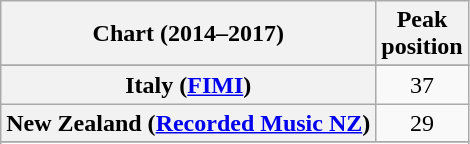<table class="wikitable sortable plainrowheaders" style="text-align:center">
<tr>
<th>Chart (2014–2017)</th>
<th>Peak<br>position</th>
</tr>
<tr>
</tr>
<tr>
</tr>
<tr>
</tr>
<tr>
</tr>
<tr>
</tr>
<tr>
</tr>
<tr>
</tr>
<tr>
</tr>
<tr>
</tr>
<tr>
</tr>
<tr>
<th scope="row">Italy (<a href='#'>FIMI</a>)</th>
<td>37</td>
</tr>
<tr>
<th scope="row">New Zealand (<a href='#'>Recorded Music NZ</a>)</th>
<td>29</td>
</tr>
<tr>
</tr>
<tr>
</tr>
<tr>
</tr>
<tr>
</tr>
<tr>
</tr>
<tr>
</tr>
<tr>
</tr>
<tr>
</tr>
<tr>
</tr>
<tr>
</tr>
<tr>
</tr>
<tr>
</tr>
</table>
